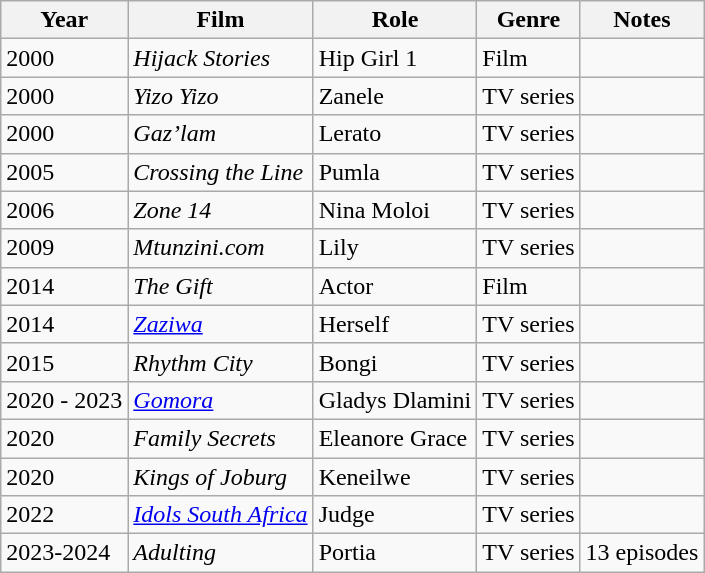<table class="wikitable">
<tr>
<th>Year</th>
<th>Film</th>
<th>Role</th>
<th>Genre</th>
<th>Notes</th>
</tr>
<tr>
<td>2000</td>
<td><em>Hijack Stories</em></td>
<td>Hip Girl 1</td>
<td>Film</td>
<td></td>
</tr>
<tr>
<td>2000</td>
<td><em>Yizo Yizo</em></td>
<td>Zanele</td>
<td>TV series</td>
<td></td>
</tr>
<tr>
<td>2000</td>
<td><em>Gaz’lam</em></td>
<td>Lerato</td>
<td>TV series</td>
<td></td>
</tr>
<tr>
<td>2005</td>
<td><em>Crossing the Line</em></td>
<td>Pumla</td>
<td>TV series</td>
<td></td>
</tr>
<tr>
<td>2006</td>
<td><em>Zone 14</em></td>
<td>Nina Moloi</td>
<td>TV series</td>
<td></td>
</tr>
<tr>
<td>2009</td>
<td><em>Mtunzini.com</em></td>
<td>Lily</td>
<td>TV series</td>
<td></td>
</tr>
<tr>
<td>2014</td>
<td><em>The Gift</em></td>
<td>Actor</td>
<td>Film</td>
<td></td>
</tr>
<tr>
<td>2014</td>
<td><em><a href='#'>Zaziwa</a></em></td>
<td>Herself</td>
<td>TV series</td>
<td></td>
</tr>
<tr>
<td>2015</td>
<td><em>Rhythm City</em></td>
<td>Bongi</td>
<td>TV series</td>
<td></td>
</tr>
<tr>
<td>2020 - 2023</td>
<td><em><a href='#'>Gomora</a></em></td>
<td>Gladys Dlamini</td>
<td>TV series</td>
<td></td>
</tr>
<tr>
<td>2020</td>
<td><em>Family Secrets</em></td>
<td>Eleanore Grace</td>
<td>TV series</td>
<td></td>
</tr>
<tr>
<td>2020</td>
<td><em>Kings of Joburg</em></td>
<td>Keneilwe</td>
<td>TV series</td>
<td></td>
</tr>
<tr>
<td>2022</td>
<td><em><a href='#'>Idols South Africa</a></em></td>
<td>Judge</td>
<td>TV series</td>
<td></td>
</tr>
<tr>
<td>2023-2024</td>
<td><em>Adulting</em> </td>
<td>Portia</td>
<td>TV series</td>
<td>13 episodes</td>
</tr>
</table>
